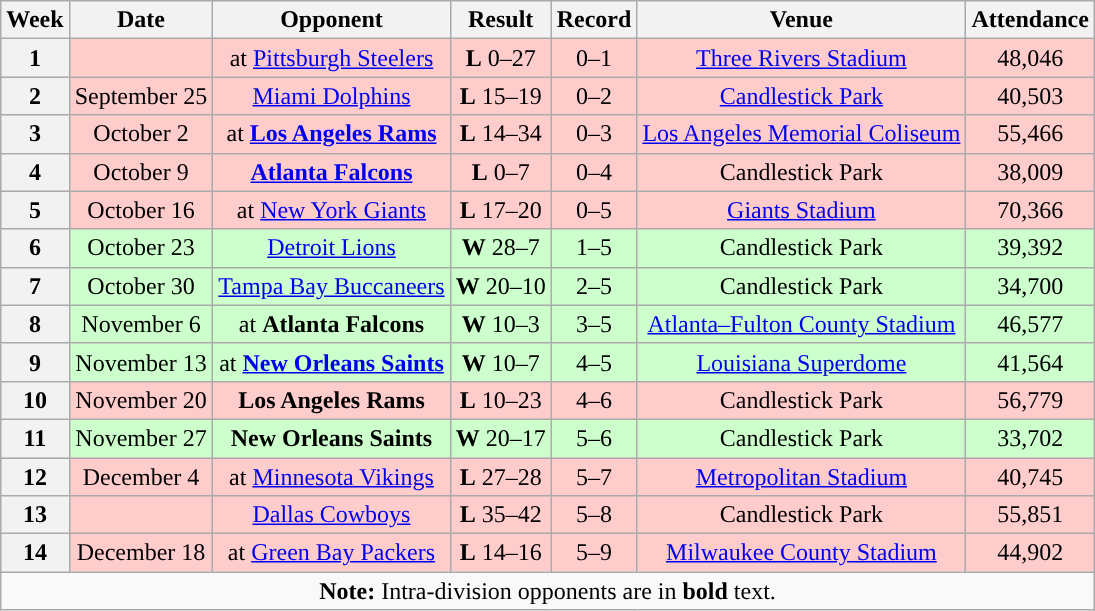<table class="wikitable" style="text-align:center">
<tr>
<th>Week</th>
<th>Date</th>
<th>Opponent</th>
<th>Result</th>
<th>Record</th>
<th>Venue</th>
<th>Attendance</th>
</tr>
<tr style="background:#fcc">
<th>1</th>
<td></td>
<td>at <a href='#'>Pittsburgh Steelers</a></td>
<td><strong>L</strong> 0–27</td>
<td>0–1</td>
<td><a href='#'>Three Rivers Stadium</a></td>
<td>48,046</td>
</tr>
<tr style="background:#fcc">
<th>2</th>
<td>September 25</td>
<td><a href='#'>Miami Dolphins</a></td>
<td><strong>L</strong> 15–19</td>
<td>0–2</td>
<td><a href='#'>Candlestick Park</a></td>
<td>40,503</td>
</tr>
<tr style="background:#fcc">
<th>3</th>
<td>October 2</td>
<td>at <strong><a href='#'>Los Angeles Rams</a></strong></td>
<td><strong>L</strong> 14–34</td>
<td>0–3</td>
<td><a href='#'>Los Angeles Memorial Coliseum</a></td>
<td>55,466</td>
</tr>
<tr style="background:#fcc">
<th>4</th>
<td>October 9</td>
<td><strong><a href='#'>Atlanta Falcons</a></strong></td>
<td><strong>L</strong> 0–7</td>
<td>0–4</td>
<td>Candlestick Park</td>
<td>38,009</td>
</tr>
<tr style="background:#fcc">
<th>5</th>
<td>October 16</td>
<td>at <a href='#'>New York Giants</a></td>
<td><strong>L</strong> 17–20</td>
<td>0–5</td>
<td><a href='#'>Giants Stadium</a></td>
<td>70,366</td>
</tr>
<tr style="background:#cfc">
<th>6</th>
<td>October 23</td>
<td><a href='#'>Detroit Lions</a></td>
<td><strong>W</strong> 28–7</td>
<td>1–5</td>
<td>Candlestick Park</td>
<td>39,392</td>
</tr>
<tr style="background:#cfc">
<th>7</th>
<td>October 30</td>
<td><a href='#'>Tampa Bay Buccaneers</a></td>
<td><strong>W</strong> 20–10</td>
<td>2–5</td>
<td>Candlestick Park</td>
<td>34,700</td>
</tr>
<tr style="background:#cfc">
<th>8</th>
<td>November 6</td>
<td>at <strong>Atlanta Falcons</strong></td>
<td><strong>W</strong> 10–3</td>
<td>3–5</td>
<td><a href='#'>Atlanta–Fulton County Stadium</a></td>
<td>46,577</td>
</tr>
<tr style="background:#cfc">
<th>9</th>
<td>November 13</td>
<td>at <strong><a href='#'>New Orleans Saints</a></strong></td>
<td><strong>W</strong> 10–7</td>
<td>4–5</td>
<td><a href='#'>Louisiana Superdome</a></td>
<td>41,564</td>
</tr>
<tr style="background:#fcc">
<th>10</th>
<td>November 20</td>
<td><strong>Los Angeles Rams</strong></td>
<td><strong>L</strong> 10–23</td>
<td>4–6</td>
<td>Candlestick Park</td>
<td>56,779</td>
</tr>
<tr style="background:#cfc">
<th>11</th>
<td>November 27</td>
<td><strong>New Orleans Saints</strong></td>
<td><strong>W</strong> 20–17</td>
<td>5–6</td>
<td>Candlestick Park</td>
<td>33,702</td>
</tr>
<tr style="background:#fcc">
<th>12</th>
<td>December 4</td>
<td>at <a href='#'>Minnesota Vikings</a></td>
<td><strong>L</strong> 27–28</td>
<td>5–7</td>
<td><a href='#'>Metropolitan Stadium</a></td>
<td>40,745</td>
</tr>
<tr style="background:#fcc">
<th>13</th>
<td></td>
<td><a href='#'>Dallas Cowboys</a></td>
<td><strong>L</strong> 35–42</td>
<td>5–8</td>
<td>Candlestick Park</td>
<td>55,851</td>
</tr>
<tr style="background:#fcc">
<th>14</th>
<td>December 18</td>
<td>at <a href='#'>Green Bay Packers</a></td>
<td><strong>L</strong> 14–16</td>
<td>5–9</td>
<td><a href='#'>Milwaukee County Stadium</a></td>
<td>44,902</td>
</tr>
<tr>
<td colspan="8"><strong>Note:</strong> Intra-division opponents are in <strong>bold</strong> text.</td>
</tr>
</table>
